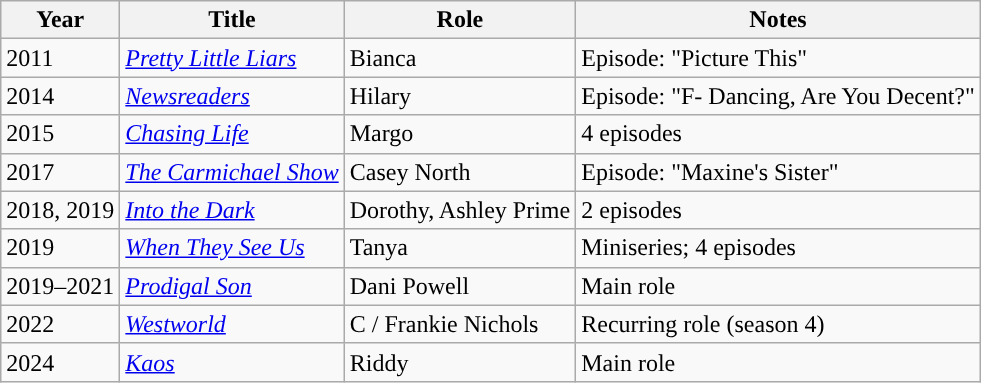<table class="wikitable sortable">
<tr>
<th>Year</th>
<th>Title</th>
<th>Role</th>
<th class="unsortable">Notes</th>
</tr>
<tr>
<td>2011</td>
<td><em><a href='#'>Pretty Little Liars</a></em></td>
<td>Bianca</td>
<td>Episode: "Picture This"</td>
</tr>
<tr>
<td>2014</td>
<td><em><a href='#'>Newsreaders</a></em></td>
<td>Hilary</td>
<td>Episode: "F- Dancing, Are You Decent?"</td>
</tr>
<tr>
<td>2015</td>
<td><em><a href='#'>Chasing Life</a></em></td>
<td>Margo</td>
<td>4 episodes</td>
</tr>
<tr>
<td>2017</td>
<td><em><a href='#'>The Carmichael Show</a></em></td>
<td>Casey North</td>
<td>Episode: "Maxine's Sister"</td>
</tr>
<tr>
<td>2018, 2019</td>
<td><em><a href='#'>Into the Dark</a></em></td>
<td>Dorothy, Ashley Prime</td>
<td>2 episodes</td>
</tr>
<tr>
<td>2019</td>
<td><em><a href='#'>When They See Us</a></em></td>
<td>Tanya</td>
<td>Miniseries; 4 episodes</td>
</tr>
<tr>
<td>2019–2021</td>
<td><em><a href='#'>Prodigal Son</a></em></td>
<td>Dani Powell</td>
<td>Main role</td>
</tr>
<tr>
<td>2022</td>
<td><em><a href='#'>Westworld</a></em></td>
<td>C / Frankie Nichols</td>
<td>Recurring role (season 4)</td>
</tr>
<tr>
<td>2024</td>
<td><em><a href='#'>Kaos</a></em></td>
<td>Riddy</td>
<td>Main role</td>
</tr>
</table>
